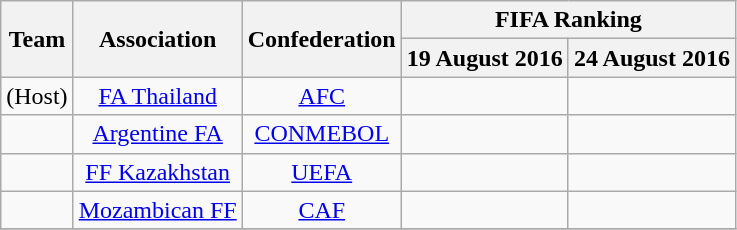<table class="wikitable">
<tr>
<th rowspan=2>Team</th>
<th rowspan=2>Association</th>
<th rowspan=2>Confederation</th>
<th colspan=2>FIFA Ranking</th>
</tr>
<tr>
<th>19 August 2016</th>
<th>24 August 2016</th>
</tr>
<tr>
<td> (Host)</td>
<td align=center><a href='#'>FA Thailand</a></td>
<td align=center><a href='#'>AFC</a></td>
<td align=center></td>
<td align=center></td>
</tr>
<tr>
<td></td>
<td align=center><a href='#'>Argentine FA</a></td>
<td align=center><a href='#'>CONMEBOL</a></td>
<td align=center></td>
<td align=center></td>
</tr>
<tr>
<td></td>
<td align=center><a href='#'>FF Kazakhstan</a></td>
<td align=center><a href='#'>UEFA</a></td>
<td align=center></td>
<td align=center></td>
</tr>
<tr>
<td></td>
<td align=center><a href='#'>Mozambican FF</a></td>
<td align=center><a href='#'>CAF</a></td>
<td align=center></td>
<td align=center></td>
</tr>
<tr>
</tr>
</table>
